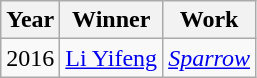<table class="wikitable">
<tr>
<th>Year</th>
<th>Winner</th>
<th>Work</th>
</tr>
<tr>
<td>2016</td>
<td><a href='#'>Li Yifeng</a></td>
<td><em><a href='#'>Sparrow</a></em></td>
</tr>
</table>
